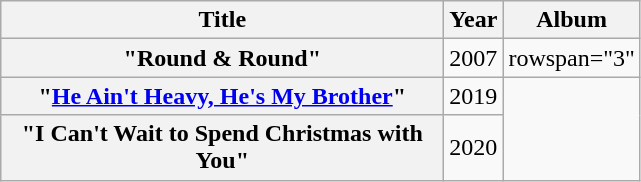<table class="wikitable plainrowheaders" style="text-align:center;" border="1">
<tr>
<th scope="col" style="width:18em;">Title</th>
<th scope="col">Year</th>
<th scope="col">Album</th>
</tr>
<tr>
<th scope="row">"Round & Round"<br></th>
<td>2007</td>
<td>rowspan="3" </td>
</tr>
<tr>
<th scope="row">"<a href='#'>He Ain't Heavy, He's My Brother</a>"<br></th>
<td>2019</td>
</tr>
<tr>
<th scope="row">"I Can't Wait to Spend Christmas with You"<br></th>
<td>2020</td>
</tr>
</table>
